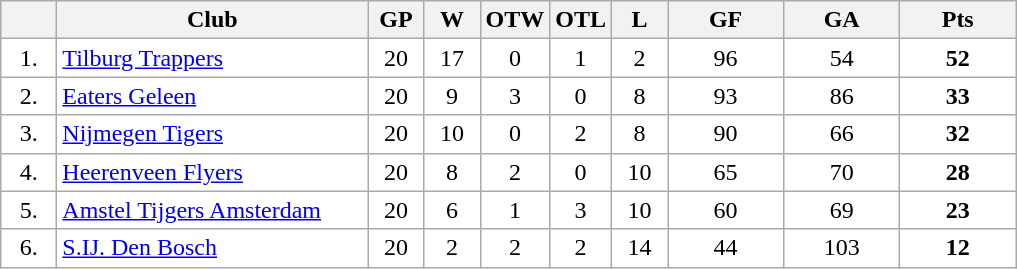<table class="wikitable">
<tr>
<th width="30"></th>
<th width="200">Club</th>
<th width="30">GP</th>
<th width="30">W</th>
<th width="30">OTW</th>
<th width="30">OTL</th>
<th width="30">L</th>
<th width="70">GF</th>
<th width="70">GA</th>
<th width="70">Pts</th>
</tr>
<tr bgcolor="#FFFFFF" align="center">
<td>1.</td>
<td align="left"><a href='#'>Tilburg Trappers</a></td>
<td>20</td>
<td>17</td>
<td>0</td>
<td>1</td>
<td>2</td>
<td>96</td>
<td>54</td>
<td><strong>52</strong></td>
</tr>
<tr bgcolor="#FFFFFF" align="center">
<td>2.</td>
<td align="left"><a href='#'>Eaters Geleen</a></td>
<td>20</td>
<td>9</td>
<td>3</td>
<td>0</td>
<td>8</td>
<td>93</td>
<td>86</td>
<td><strong>33</strong></td>
</tr>
<tr bgcolor="#FFFFFF" align="center">
<td>3.</td>
<td align="left"><a href='#'>Nijmegen Tigers</a></td>
<td>20</td>
<td>10</td>
<td>0</td>
<td>2</td>
<td>8</td>
<td>90</td>
<td>66</td>
<td><strong>32</strong></td>
</tr>
<tr bgcolor="#FFFFFF" align="center">
<td>4.</td>
<td align="left"><a href='#'>Heerenveen Flyers</a></td>
<td>20</td>
<td>8</td>
<td>2</td>
<td>0</td>
<td>10</td>
<td>65</td>
<td>70</td>
<td><strong>28</strong></td>
</tr>
<tr bgcolor="#FFFFFF" align="center">
<td>5.</td>
<td align="left"><a href='#'>Amstel Tijgers Amsterdam</a></td>
<td>20</td>
<td>6</td>
<td>1</td>
<td>3</td>
<td>10</td>
<td>60</td>
<td>69</td>
<td><strong>23</strong></td>
</tr>
<tr bgcolor="#FFFFFF" align="center">
<td>6.</td>
<td align="left"><a href='#'>S.IJ. Den Bosch</a></td>
<td>20</td>
<td>2</td>
<td>2</td>
<td>2</td>
<td>14</td>
<td>44</td>
<td>103</td>
<td><strong>12</strong></td>
</tr>
</table>
